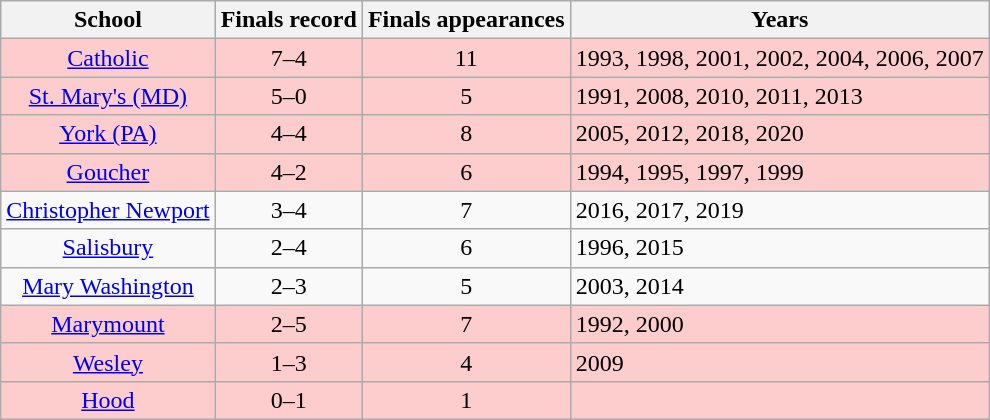<table class="wikitable sortable" style="text-align:center;">
<tr>
<th>School</th>
<th>Finals record</th>
<th>Finals appearances</th>
<th class=unsortable>Years</th>
</tr>
<tr bgcolor=#fdcccc>
<td><a href='#'>Catholic</a></td>
<td>7–4</td>
<td>11</td>
<td align=left>1993, 1998, 2001, 2002, 2004, 2006, 2007</td>
</tr>
<tr bgcolor=#fdcccc>
<td><a href='#'>St. Mary's (MD)</a></td>
<td>5–0</td>
<td>5</td>
<td align=left>1991, 2008, 2010, 2011, 2013</td>
</tr>
<tr bgcolor=#fdcccc>
<td><a href='#'>York (PA)</a></td>
<td>4–4</td>
<td>8</td>
<td align=left>2005, 2012, 2018, 2020</td>
</tr>
<tr bgcolor=#fdcccc>
<td><a href='#'>Goucher</a></td>
<td>4–2</td>
<td>6</td>
<td align=left>1994, 1995, 1997, 1999</td>
</tr>
<tr>
<td><a href='#'>Christopher Newport</a></td>
<td>3–4</td>
<td>7</td>
<td align=left>2016, 2017, 2019</td>
</tr>
<tr>
<td><a href='#'>Salisbury</a></td>
<td>2–4</td>
<td>6</td>
<td align=left>1996, 2015</td>
</tr>
<tr>
<td><a href='#'>Mary Washington</a></td>
<td>2–3</td>
<td>5</td>
<td align=left>2003, 2014</td>
</tr>
<tr bgcolor=#fdcccc>
<td><a href='#'>Marymount</a></td>
<td>2–5</td>
<td>7</td>
<td align=left>1992, 2000</td>
</tr>
<tr bgcolor=#fdcccc>
<td><a href='#'>Wesley</a></td>
<td>1–3</td>
<td>4</td>
<td align=left>2009</td>
</tr>
<tr bgcolor=#fdcccc>
<td><a href='#'>Hood</a></td>
<td>0–1</td>
<td>1</td>
<td align=left></td>
</tr>
</table>
